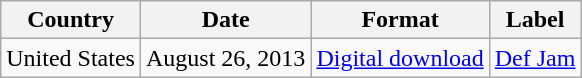<table class="wikitable">
<tr>
<th>Country</th>
<th>Date</th>
<th>Format</th>
<th>Label</th>
</tr>
<tr>
<td rowspan="3">United States</td>
<td>August 26, 2013</td>
<td><a href='#'>Digital download</a></td>
<td><a href='#'>Def Jam</a></td>
</tr>
</table>
